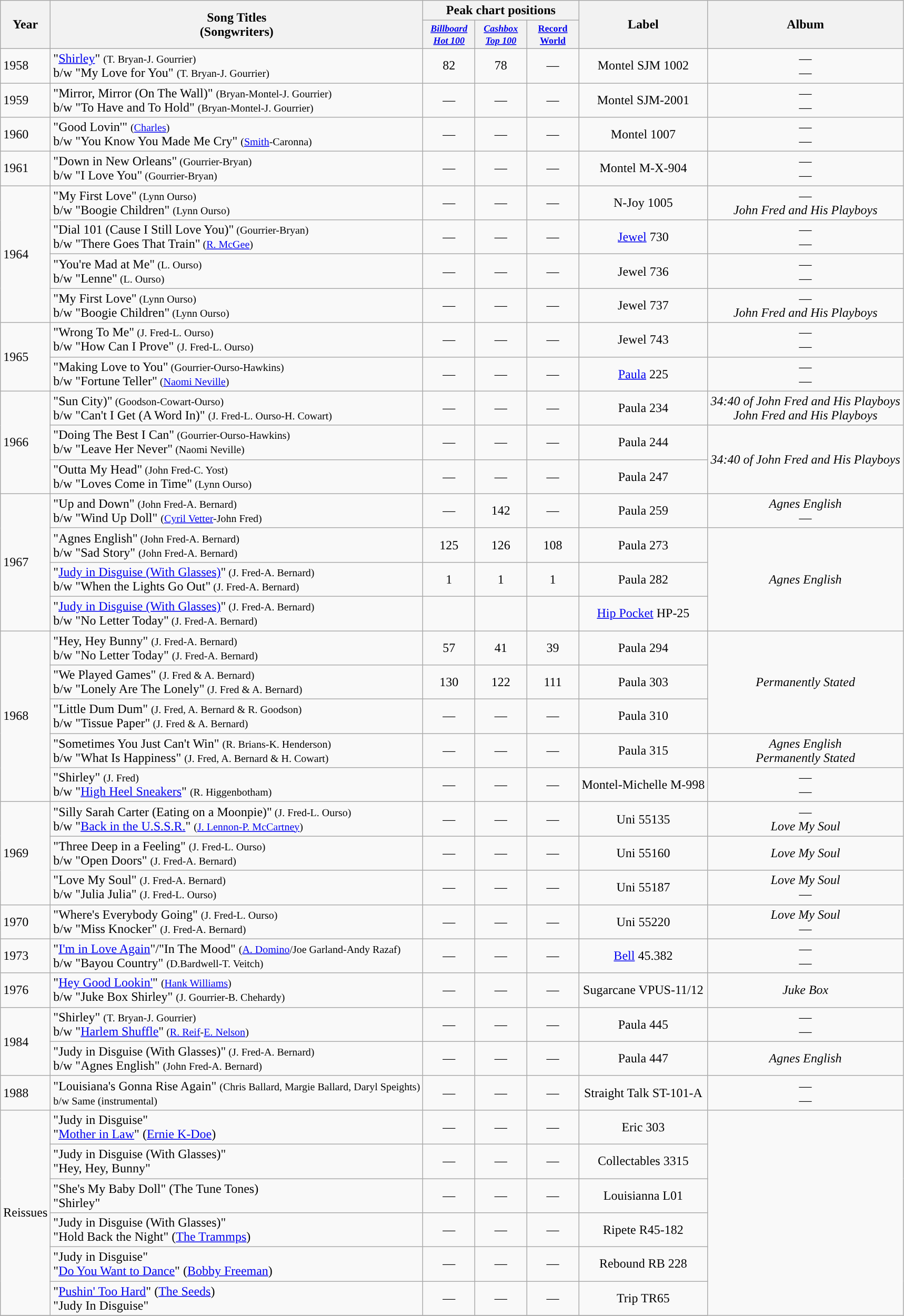<table class="wikitable plainrowheaders">
<tr>
<th rowspan="2">Year</th>
<th rowspan="2">Song Titles<br>(Songwriters)</th>
<th colspan="3">Peak chart positions</th>
<th rowspan="2">Label</th>
<th rowspan="2">Album</th>
</tr>
<tr>
<th style="width:5em;font-size:75%"><em><a href='#'>Billboard Hot 100</a></em> </th>
<th style="width:5em;font-size:75%"><em><a href='#'>Cashbox Top 100</a></em> </th>
<th style="width:5em;font-size:75%"><a href='#'>Record World</a></th>
</tr>
<tr>
<td>1958</td>
<td>"<a href='#'>Shirley</a>" <small>(T. Bryan-J. Gourrier)</small><br>b/w "My Love for You" <small>(T. Bryan-J. Gourrier)</small></td>
<td align="center">82</td>
<td align="center">78</td>
<td align="center">—</td>
<td align="center">Montel SJM 1002</td>
<td align="center">—<br>—</td>
</tr>
<tr>
<td>1959</td>
<td>"Mirror, Mirror (On The Wall)" <small>(Bryan-Montel-J. Gourrier)</small><br>b/w "To Have and To Hold" <small>(Bryan-Montel-J. Gourrier)</small></td>
<td align="center">—</td>
<td align="center">—</td>
<td align="center">—</td>
<td align="center">Montel SJM-2001</td>
<td align="center">—<br>—</td>
</tr>
<tr>
<td>1960</td>
<td>"Good Lovin'" <small>(<a href='#'>Charles</a>)</small><br>b/w "You Know You Made Me Cry" <small>(<a href='#'>Smith</a>-Caronna)</small></td>
<td align="center">—</td>
<td align="center">—</td>
<td align="center">—</td>
<td align="center">Montel 1007</td>
<td align="center">—<br>—</td>
</tr>
<tr>
<td>1961</td>
<td>"Down in New Orleans"<small> (Gourrier-Bryan)</small><br>b/w "I Love You"<small> (Gourrier-Bryan)</small></td>
<td align="center">—</td>
<td align="center">—</td>
<td align="center">—</td>
<td align="center">Montel M-X-904</td>
<td align="center">—<br>—</td>
</tr>
<tr>
<td rowspan="4">1964</td>
<td align="left">"My First Love"<small> (Lynn Ourso)</small><br>b/w "Boogie Children" <small>(Lynn Ourso)</small></td>
<td align="center">—</td>
<td align="center">—</td>
<td align="center">—</td>
<td align="center">N-Joy 1005</td>
<td align="center">—<br><em>John Fred and His Playboys</em></td>
</tr>
<tr>
<td align="left">"Dial 101 (Cause I Still Love You)"<small> (Gourrier-Bryan)</small><br>b/w "There Goes That Train"<small> (<a href='#'>R. McGee</a>)</small></td>
<td align="center">—</td>
<td align="center">—</td>
<td align="center">—</td>
<td align="center"><a href='#'>Jewel</a> 730</td>
<td align="center">—<br>—</td>
</tr>
<tr>
<td align="left">"You're Mad at Me"<small> (L. Ourso)</small><br>b/w "Lenne"<small> (L. Ourso)</small></td>
<td align="center">—</td>
<td align="center">—</td>
<td align="center">—</td>
<td align="center">Jewel 736</td>
<td align="center">—<br>—</td>
</tr>
<tr>
<td align="left">"My First Love"<small> (Lynn Ourso)</small><br>b/w "Boogie Children"<small> (Lynn Ourso)</small></td>
<td align="center">—</td>
<td align="center">—</td>
<td align="center">—</td>
<td align="center">Jewel 737</td>
<td align="center">—<br><em>John Fred and His Playboys</em></td>
</tr>
<tr>
<td rowspan="2">1965</td>
<td align="left">"Wrong To Me"<small> (J. Fred-L. Ourso)</small><br>b/w "How Can I Prove" <small>(J. Fred-L. Ourso)</small></td>
<td align="center">—</td>
<td align="center">—</td>
<td align="center">—</td>
<td align="center">Jewel 743</td>
<td align="center">—<br>—</td>
</tr>
<tr>
<td align="left">"Making Love to You"<small> (Gourrier-Ourso-Hawkins)</small><br>b/w "Fortune Teller"<small> (<a href='#'>Naomi Neville</a>)</small></td>
<td align="center">—</td>
<td align="center">—</td>
<td align="center">—</td>
<td align="center"><a href='#'>Paula</a> 225</td>
<td align="center">—<br>—</td>
</tr>
<tr>
<td rowspan="3">1966</td>
<td align="left">"Sun City)"<small> (Goodson-Cowart-Ourso)</small><br>b/w "Can't I Get (A Word In)" <small>(J. Fred-L. Ourso-H. Cowart)</small></td>
<td align="center">—</td>
<td align="center">—</td>
<td align="center">—</td>
<td align="center">Paula 234</td>
<td align="center"><em>34:40 of John Fred and His Playboys</em><br><em>John Fred and His Playboys</em></td>
</tr>
<tr>
<td align="left">"Doing The Best I Can"<small> (Gourrier-Ourso-Hawkins)</small><br>b/w "Leave Her Never"<small> (Naomi Neville)</small></td>
<td align="center">—</td>
<td align="center">—</td>
<td align="center">—</td>
<td align="center">Paula 244</td>
<td rowspan="2" ; align="center"><em>34:40 of John Fred and His Playboys</em></td>
</tr>
<tr>
<td align="left">"Outta My Head"<small> (John Fred-C. Yost)</small><br>b/w "Loves Come in Time"<small> (Lynn Ourso)</small></td>
<td align="center">—</td>
<td align="center">—</td>
<td align="center">—</td>
<td align="center">Paula 247</td>
</tr>
<tr>
<td rowspan="4">1967</td>
<td align="left">"Up and Down" <small>(John Fred-A. Bernard)</small><br>b/w "Wind Up Doll" <small>(<a href='#'>Cyril Vetter</a>-John Fred)</small></td>
<td align="center">—</td>
<td align="center">142</td>
<td align="center">—</td>
<td align="center">Paula 259</td>
<td align="center"><em>Agnes English</em><br>—</td>
</tr>
<tr>
<td align="left">"Agnes English"<small> (John Fred-A. Bernard)</small><br>b/w "Sad Story" <small> (John Fred-A. Bernard)</small></td>
<td align="center">125</td>
<td align="center">126</td>
<td align="center">108</td>
<td align="center">Paula 273</td>
<td rowspan="3" ; align="center"><em>Agnes English</em></td>
</tr>
<tr>
<td align="left">"<a href='#'>Judy in Disguise (With Glasses)</a>"<small> (J. Fred-A. Bernard)</small><br>b/w "When the Lights Go Out"<small> (J. Fred-A. Bernard)</small></td>
<td align="center">1</td>
<td align="center">1</td>
<td align="center">1</td>
<td align="center">Paula 282</td>
</tr>
<tr>
<td align="left">"<a href='#'>Judy in Disguise (With Glasses)</a>"<small> (J. Fred-A. Bernard)</small><br>b/w "No Letter Today"<small> (J. Fred-A. Bernard)</small></td>
<td align="center"></td>
<td align="center"></td>
<td align="center"></td>
<td align="center"><a href='#'>Hip Pocket</a> HP-25</td>
</tr>
<tr>
<td rowspan="5">1968</td>
<td align="left">"Hey, Hey Bunny" <small> (J. Fred-A. Bernard)</small><br>b/w "No Letter Today" <small>(J. Fred-A. Bernard)</small></td>
<td align="center">57</td>
<td align="center">41</td>
<td align="center">39</td>
<td align="center">Paula 294</td>
<td rowspan="3"; align="center"><em>Permanently Stated</em></td>
</tr>
<tr>
<td align="left">"We Played Games" <small> (J. Fred & A. Bernard)</small><br>b/w "Lonely Are The Lonely"<small> (J. Fred & A. Bernard)</small></td>
<td align="center">130</td>
<td align="center">122</td>
<td align="center">111</td>
<td align="center">Paula 303</td>
</tr>
<tr>
<td align="left">"Little Dum Dum" <small> (J. Fred, A. Bernard & R. Goodson)</small><br>b/w "Tissue Paper"<small> (J. Fred & A. Bernard)</small></td>
<td align="center">—</td>
<td align="center">—</td>
<td align="center">—</td>
<td align="center">Paula 310</td>
</tr>
<tr>
<td align="left">"Sometimes You Just Can't Win" <small>(R. Brians-K. Henderson)</small><br>b/w "What Is Happiness" <small>(J. Fred, A. Bernard & H. Cowart) </small></td>
<td align="center">—</td>
<td align="center">—</td>
<td align="center">—</td>
<td align="center">Paula 315</td>
<td align="center"><em>Agnes English</em><br><em>Permanently Stated</em></td>
</tr>
<tr>
<td align="left">"Shirley" <small>(J. Fred)</small><br>b/w "<a href='#'>High Heel Sneakers</a>" <small>(R. Higgenbotham) </small></td>
<td align="center">—</td>
<td align="center">—</td>
<td align="center">—</td>
<td align="center">Montel-Michelle M-998</td>
<td align="center">—<br>—</td>
</tr>
<tr>
<td rowspan="3">1969</td>
<td align="left">"Silly Sarah Carter (Eating on a Moonpie)"<small> (J. Fred-L. Ourso)</small><br>b/w "<a href='#'>Back in the U.S.S.R.</a>" <small>(<a href='#'>J. Lennon-P. McCartney</a>)</small></td>
<td align="center">—</td>
<td align="center">—</td>
<td align="center">—</td>
<td align="center">Uni 55135</td>
<td align="center">—<br><em>Love My Soul</em></td>
</tr>
<tr>
<td align="left">"Three Deep in a Feeling" <small>(J. Fred-L. Ourso) </small><br>b/w "Open Doors" <small> (J. Fred-A. Bernard)</small></td>
<td align="center">—</td>
<td align="center">—</td>
<td align="center">—</td>
<td align="center">Uni 55160</td>
<td align="center"><em>Love My Soul</em></td>
</tr>
<tr>
<td align="left">"Love My Soul" <small> (J. Fred-A. Bernard)</small><br>b/w "Julia Julia" <small> (J. Fred-L. Ourso)</small></td>
<td align="center">—</td>
<td align="center">—</td>
<td align="center">—</td>
<td align="center">Uni 55187</td>
<td align="center"><em>Love My Soul</em><br>—</td>
</tr>
<tr>
<td>1970</td>
<td align="left">"Where's Everybody Going" <small>(J. Fred-L. Ourso)</small><br>b/w "Miss Knocker" <small>(J. Fred-A. Bernard)</small></td>
<td align="center">—</td>
<td align="center">—</td>
<td align="center">—</td>
<td align="center">Uni 55220</td>
<td align="center"><em>Love My Soul</em><br>—</td>
</tr>
<tr>
<td>1973</td>
<td align="left">"<a href='#'>I'm in Love Again</a>"/"In The Mood" <small>(<a href='#'>A. Domino</a>/Joe Garland-Andy Razaf)</small><br>b/w "Bayou Country" <small>(D.Bardwell-T. Veitch) </small></td>
<td align="center">—</td>
<td align="center">—</td>
<td align="center">—</td>
<td align="center"><a href='#'>Bell</a> 45.382</td>
<td align="center">—<br>—</td>
</tr>
<tr>
<td>1976</td>
<td align="left">"<a href='#'>Hey Good Lookin'</a>" <small>(<a href='#'>Hank Williams</a>)</small><br>b/w "Juke Box Shirley" <small>(J. Gourrier-B. Chehardy)</small></td>
<td align="center">—</td>
<td align="center">—</td>
<td align="center">—</td>
<td align="center">Sugarcane VPUS-11/12</td>
<td align="center"><em>Juke Box</em></td>
</tr>
<tr>
<td rowspan="2">1984</td>
<td align="left">"Shirley" <small> (T. Bryan-J. Gourrier)</small><br>b/w "<a href='#'>Harlem Shuffle</a>"<small> (<a href='#'>R. Reif</a>-<a href='#'>E. Nelson</a>)</small></td>
<td align="center">—</td>
<td align="center">—</td>
<td align="center">—</td>
<td align="center">Paula 445</td>
<td align="center">—<br>—</td>
</tr>
<tr>
<td align="left">"Judy in Disguise (With Glasses)"<small> (J. Fred-A. Bernard)</small><br>b/w "Agnes English" <small>(John Fred-A. Bernard)</small></td>
<td align="center">—</td>
<td align="center">—</td>
<td align="center">—</td>
<td align="center">Paula 447</td>
<td align="center"><em>Agnes English</em></td>
</tr>
<tr>
<td>1988</td>
<td align="left">"Louisiana's Gonna Rise Again" <small>(Chris Ballard, Margie Ballard, Daryl Speights)<br>b/w Same (instrumental)</small></td>
<td align="center">—</td>
<td align="center">—</td>
<td align="center">—</td>
<td align="center">Straight Talk ST-101-A</td>
<td align="center">—<br>—</td>
</tr>
<tr>
<td rowspan="6">Reissues</td>
<td align="left">"Judy in Disguise"<br>"<a href='#'>Mother in Law</a>" (<a href='#'>Ernie K-Doe</a>)</td>
<td align="center">—</td>
<td align="center">—</td>
<td align="center">—</td>
<td align="center">Eric 303</td>
</tr>
<tr>
<td align="left">"Judy in Disguise (With Glasses)"<br>"Hey, Hey, Bunny"</td>
<td align="center">—</td>
<td align="center">—</td>
<td align="center">—</td>
<td align="center">Collectables 3315</td>
</tr>
<tr>
<td align="left">"She's My Baby Doll" (The Tune Tones)<br>"Shirley"</td>
<td align="center">—</td>
<td align="center">—</td>
<td align="center">—</td>
<td align="center">Louisianna L01</td>
</tr>
<tr>
<td align="left">"Judy in Disguise (With Glasses)"<br>"Hold Back the Night" (<a href='#'>The Trammps</a>)</td>
<td align="center">—</td>
<td align="center">—</td>
<td align="center">—</td>
<td align="center">Ripete R45-182</td>
</tr>
<tr>
<td align="left">"Judy in Disguise"<br>"<a href='#'>Do You Want to Dance</a>" (<a href='#'>Bobby Freeman</a>)</td>
<td align="center">—</td>
<td align="center">—</td>
<td align="center">—</td>
<td align="center">Rebound RB 228</td>
</tr>
<tr>
<td align="left">"<a href='#'>Pushin' Too Hard</a>" (<a href='#'>The Seeds</a>)<br>"Judy In Disguise"</td>
<td align="center">—</td>
<td align="center">—</td>
<td align="center">—</td>
<td align="center">Trip TR65</td>
</tr>
<tr>
</tr>
</table>
